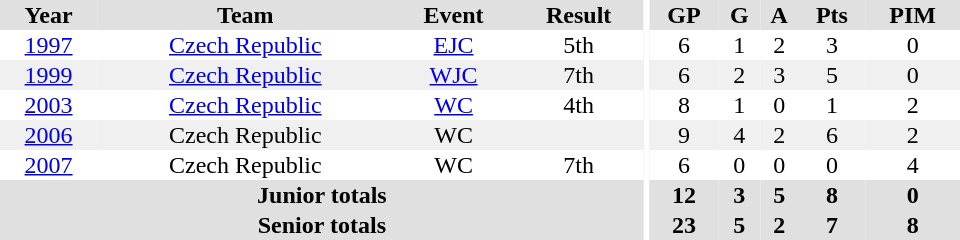<table border="0" cellpadding="1" cellspacing="0" ID="Table3" style="text-align:center; width:40em">
<tr ALIGN="center" bgcolor="#e0e0e0">
<th>Year</th>
<th>Team</th>
<th>Event</th>
<th>Result</th>
<th rowspan="99" bgcolor="#ffffff"></th>
<th>GP</th>
<th>G</th>
<th>A</th>
<th>Pts</th>
<th>PIM</th>
</tr>
<tr>
<td><a href='#'>1997</a></td>
<td><a href='#'>Czech Republic</a></td>
<td><a href='#'>EJC</a></td>
<td>5th</td>
<td>6</td>
<td>1</td>
<td>2</td>
<td>3</td>
<td>0</td>
</tr>
<tr bgcolor="#f0f0f0">
<td><a href='#'>1999</a></td>
<td><a href='#'>Czech Republic</a></td>
<td><a href='#'>WJC</a></td>
<td>7th</td>
<td>6</td>
<td>2</td>
<td>3</td>
<td>5</td>
<td>0</td>
</tr>
<tr>
<td><a href='#'>2003</a></td>
<td><a href='#'>Czech Republic</a></td>
<td><a href='#'>WC</a></td>
<td>4th</td>
<td>8</td>
<td>1</td>
<td>0</td>
<td>1</td>
<td>2</td>
</tr>
<tr bgcolor="#f0f0f0">
<td><a href='#'>2006</a></td>
<td>Czech Republic</td>
<td>WC</td>
<td></td>
<td>9</td>
<td>4</td>
<td>2</td>
<td>6</td>
<td>2</td>
</tr>
<tr>
<td><a href='#'>2007</a></td>
<td>Czech Republic</td>
<td>WC</td>
<td>7th</td>
<td>6</td>
<td>0</td>
<td>0</td>
<td>0</td>
<td>4</td>
</tr>
<tr bgcolor="#e0e0e0">
<th colspan="4">Junior totals</th>
<th>12</th>
<th>3</th>
<th>5</th>
<th>8</th>
<th>0</th>
</tr>
<tr bgcolor="#e0e0e0">
<th colspan="4">Senior totals</th>
<th>23</th>
<th>5</th>
<th>2</th>
<th>7</th>
<th>8</th>
</tr>
</table>
